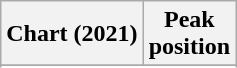<table class="wikitable sortable plainrowheaders" style="text-align:center;">
<tr>
<th scope="col">Chart (2021)</th>
<th scope="col">Peak<br>position</th>
</tr>
<tr>
</tr>
<tr>
</tr>
<tr>
</tr>
<tr>
</tr>
<tr>
</tr>
</table>
